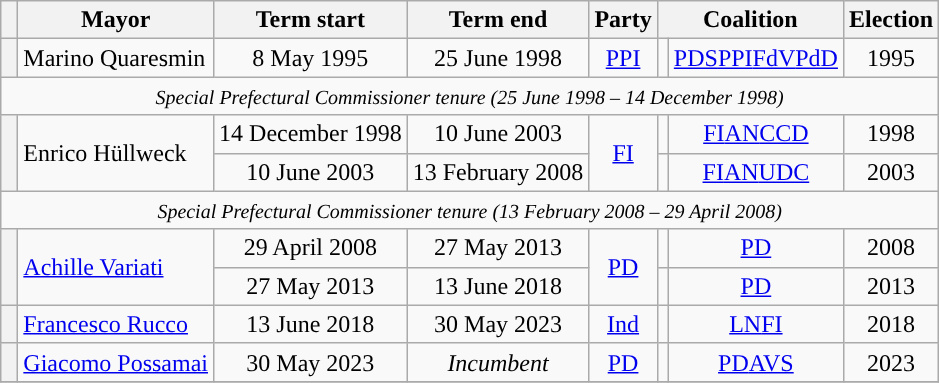<table class="wikitable">
<tr>
<th class=unsortable> </th>
<th>Mayor</th>
<th>Term start</th>
<th>Term end</th>
<th>Party</th>
<th colspan="2">Coalition</th>
<th>Election</th>
</tr>
<tr>
<th style="background:"></th>
<td>Marino Quaresmin</td>
<td align=center>8 May 1995</td>
<td align=center>25 June 1998</td>
<td align=center><a href='#'>PPI</a></td>
<td style="background: "></td>
<td align=center><a href='#'>PDS</a><a href='#'>PPI</a><a href='#'>FdV</a><a href='#'>PdD</a></td>
<td align=center>1995</td>
</tr>
<tr>
<td colspan=8 align=center><small><em>Special Prefectural Commissioner tenure (25 June 1998 – 14 December 1998)</em></small></td>
</tr>
<tr>
<th rowspan=2 style="background:"></th>
<td rowspan=2>Enrico Hüllweck</td>
<td align=center>14 December 1998</td>
<td align=center>10 June 2003</td>
<td rowspan=2 align=center><a href='#'>FI</a></td>
<td style="background: "></td>
<td align=center><a href='#'>FI</a><a href='#'>AN</a><a href='#'>CCD</a></td>
<td align=center>1998</td>
</tr>
<tr>
<td align=center>10 June 2003</td>
<td align=center>13 February 2008</td>
<td style="background: "></td>
<td align=center><a href='#'>FI</a><a href='#'>AN</a><a href='#'>UDC</a></td>
<td align=center>2003</td>
</tr>
<tr>
<td colspan=8 align=center><small><em>Special Prefectural Commissioner tenure (13 February 2008 – 29 April 2008)</em></small></td>
</tr>
<tr>
<th rowspan=2 style="background:"></th>
<td rowspan=2><a href='#'>Achille Variati</a></td>
<td align=center>29 April 2008</td>
<td align=center>27 May 2013</td>
<td rowspan=2 align=center><a href='#'>PD</a></td>
<td style="background: "></td>
<td align=center><a href='#'>PD</a></td>
<td align=center>2008</td>
</tr>
<tr>
<td align=center>27 May 2013</td>
<td align=center>13 June 2018</td>
<td style="background: "></td>
<td align=center><a href='#'>PD</a></td>
<td align=center>2013</td>
</tr>
<tr>
<th style="background:"></th>
<td><a href='#'>Francesco Rucco</a></td>
<td align=center>13 June 2018</td>
<td align=center>30 May 2023</td>
<td align=center><a href='#'>Ind</a></td>
<td style="background: "></td>
<td align=center><a href='#'>LN</a><a href='#'>FI</a></td>
<td align=center>2018</td>
</tr>
<tr>
<th style="background:"></th>
<td><a href='#'>Giacomo Possamai</a></td>
<td align=center>30 May 2023</td>
<td align=center><em>Incumbent</em></td>
<td align=center><a href='#'>PD</a></td>
<td style="background: "></td>
<td align=center><a href='#'>PD</a><a href='#'>AVS</a></td>
<td align=center>2023</td>
</tr>
<tr>
</tr>
</table>
